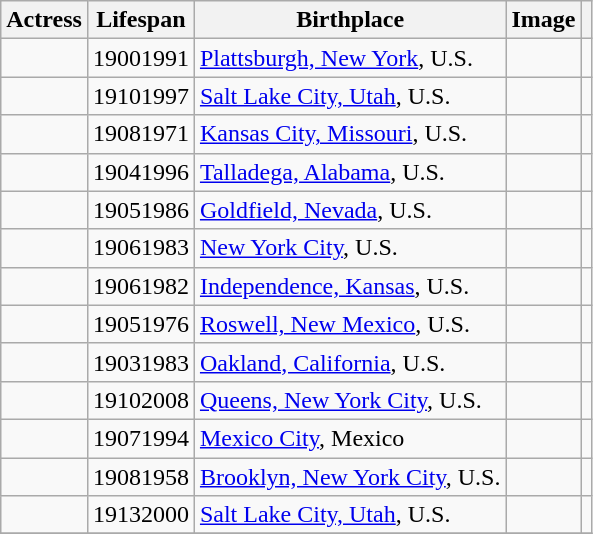<table class="wikitable sortable" style="width:; height:;">
<tr>
<th>Actress</th>
<th>Lifespan</th>
<th>Birthplace</th>
<th class="unsortable">Image</th>
<th class="unsortable"></th>
</tr>
<tr>
<td></td>
<td>19001991</td>
<td><a href='#'>Plattsburgh, New York</a>, U.S.</td>
<td></td>
<td align=center></td>
</tr>
<tr>
<td></td>
<td>19101997</td>
<td><a href='#'>Salt Lake City, Utah</a>, U.S.</td>
<td></td>
<td align=center></td>
</tr>
<tr>
<td></td>
<td>19081971</td>
<td><a href='#'>Kansas City, Missouri</a>, U.S.</td>
<td></td>
<td align=center></td>
</tr>
<tr>
<td></td>
<td>19041996</td>
<td><a href='#'>Talladega, Alabama</a>, U.S.</td>
<td></td>
<td align=center></td>
</tr>
<tr>
<td></td>
<td>19051986</td>
<td><a href='#'>Goldfield, Nevada</a>, U.S.</td>
<td></td>
<td align=center></td>
</tr>
<tr>
<td></td>
<td>19061983</td>
<td><a href='#'>New York City</a>, U.S.</td>
<td></td>
<td align=center></td>
</tr>
<tr>
<td></td>
<td>19061982</td>
<td><a href='#'>Independence, Kansas</a>, U.S.</td>
<td></td>
<td align=center></td>
</tr>
<tr>
<td></td>
<td>19051976</td>
<td><a href='#'>Roswell, New Mexico</a>, U.S.</td>
<td></td>
<td align=center></td>
</tr>
<tr>
<td></td>
<td>19031983</td>
<td><a href='#'>Oakland, California</a>, U.S.</td>
<td></td>
<td align=center></td>
</tr>
<tr>
<td></td>
<td>19102008</td>
<td><a href='#'>Queens, New York City</a>, U.S.</td>
<td></td>
<td align=center></td>
</tr>
<tr>
<td> </td>
<td>19071994</td>
<td><a href='#'>Mexico City</a>, Mexico</td>
<td></td>
<td align=center></td>
</tr>
<tr>
<td></td>
<td>19081958</td>
<td><a href='#'>Brooklyn, New York City</a>, U.S.</td>
<td></td>
<td align=center></td>
</tr>
<tr>
<td></td>
<td>19132000</td>
<td><a href='#'>Salt Lake City, Utah</a>, U.S.</td>
<td></td>
<td align=center></td>
</tr>
<tr>
</tr>
</table>
